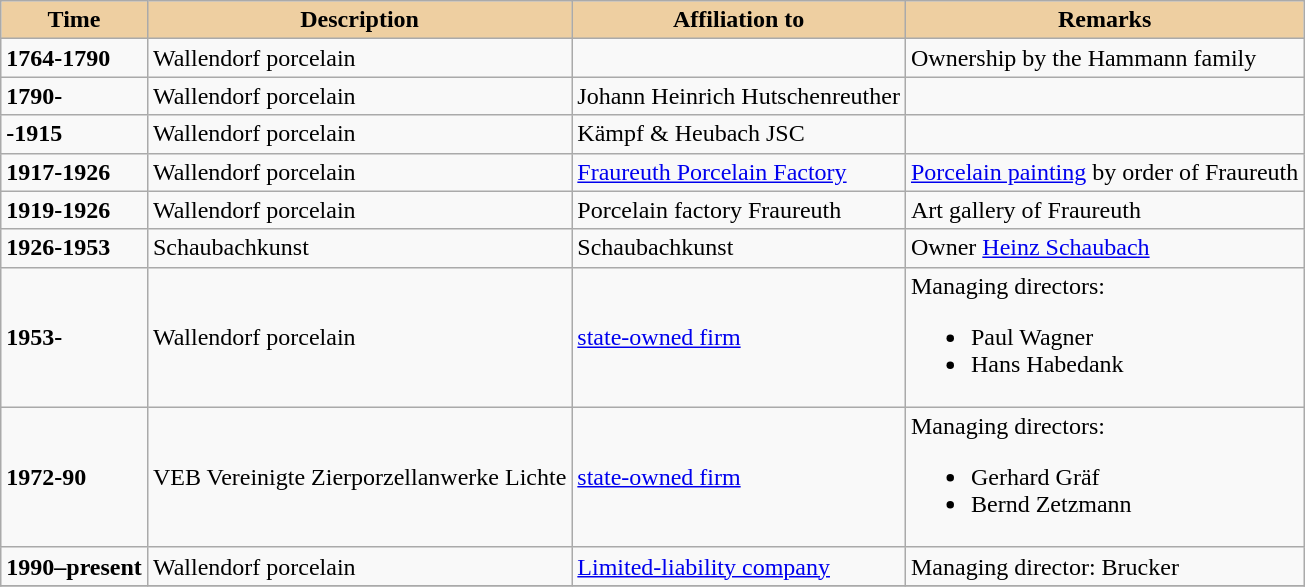<table class="wikitable">
<tr bgcolor="#EECFA1" align="center">
<td><strong> Time</strong></td>
<td><strong> Description</strong></td>
<td><strong> Affiliation to</strong></td>
<td><strong> Remarks</strong></td>
</tr>
<tr>
<td><strong>1764-1790</strong></td>
<td>Wallendorf porcelain</td>
<td></td>
<td>Ownership by the Hammann family</td>
</tr>
<tr>
<td><strong> 1790-</strong></td>
<td>Wallendorf porcelain</td>
<td>Johann Heinrich Hutschenreuther</td>
<td></td>
</tr>
<tr>
<td><strong> -1915</strong></td>
<td>Wallendorf porcelain</td>
<td>Kämpf & Heubach JSC</td>
<td></td>
</tr>
<tr>
<td><strong>1917-1926</strong></td>
<td>Wallendorf porcelain</td>
<td><a href='#'>Fraureuth Porcelain Factory</a></td>
<td><a href='#'>Porcelain painting</a> by order of Fraureuth</td>
</tr>
<tr>
<td><strong>1919-1926</strong></td>
<td>Wallendorf porcelain</td>
<td>Porcelain factory Fraureuth</td>
<td>Art gallery of Fraureuth</td>
</tr>
<tr>
<td><strong> 1926-1953</strong></td>
<td>Schaubachkunst</td>
<td>Schaubachkunst</td>
<td>Owner <a href='#'>Heinz Schaubach</a></td>
</tr>
<tr>
<td><strong> 1953-</strong></td>
<td>Wallendorf porcelain</td>
<td><a href='#'>state-owned firm</a></td>
<td>Managing directors:<br><ul><li>Paul Wagner</li><li>Hans Habedank</li></ul></td>
</tr>
<tr>
<td><strong> 1972-90</strong></td>
<td>VEB Vereinigte Zierporzellanwerke Lichte</td>
<td><a href='#'>state-owned firm</a></td>
<td>Managing directors:<br><ul><li>Gerhard Gräf</li><li>Bernd Zetzmann</li></ul></td>
</tr>
<tr -->
<td><strong> 1990–present</strong></td>
<td>Wallendorf porcelain</td>
<td><a href='#'>Limited-liability company</a></td>
<td>Managing director: Brucker</td>
</tr>
<tr>
</tr>
</table>
